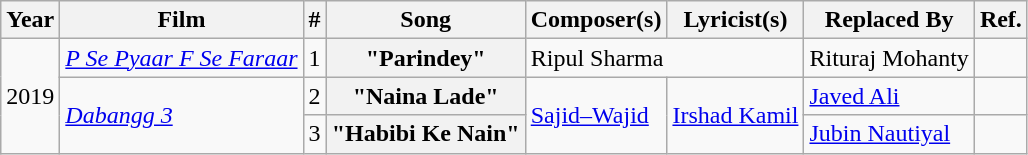<table class="wikitable plainrowheaders">
<tr>
<th scope="col">Year</th>
<th scope="col">Film</th>
<th>#</th>
<th scope="col">Song</th>
<th scope="col">Composer(s)</th>
<th scope="col">Lyricist(s)</th>
<th scope="col">Replaced By</th>
<th scope="col">Ref.</th>
</tr>
<tr>
<td rowspan="3">2019</td>
<td><em><a href='#'>P Se Pyaar F Se Faraar</a></em></td>
<td>1</td>
<th scope="row">"Parindey"</th>
<td colspan="2">Ripul Sharma</td>
<td>Rituraj Mohanty</td>
<td></td>
</tr>
<tr>
<td rowspan="2"><em><a href='#'>Dabangg 3</a></em></td>
<td>2</td>
<th scope="row">"Naina Lade"</th>
<td rowspan="2"><a href='#'>Sajid–Wajid</a></td>
<td rowspan="2"><a href='#'>Irshad Kamil</a></td>
<td><a href='#'>Javed Ali</a></td>
<td></td>
</tr>
<tr>
<td>3</td>
<th scope="row">"Habibi Ke Nain"</th>
<td><a href='#'>Jubin Nautiyal</a></td>
<td></td>
</tr>
</table>
